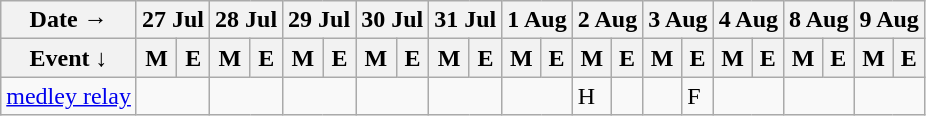<table class="wikitable olympic-schedule swimming">
<tr>
<th scope="row">Date →</th>
<th colspan="2">27 Jul</th>
<th colspan="2">28 Jul</th>
<th colspan="2">29 Jul</th>
<th colspan="2">30 Jul</th>
<th colspan="2">31 Jul</th>
<th colspan="2">1 Aug</th>
<th colspan="2">2 Aug</th>
<th colspan="2">3 Aug</th>
<th colspan="2">4 Aug</th>
<th colspan="2">8 Aug</th>
<th colspan="2">9 Aug</th>
</tr>
<tr>
<th scope="col">Event  ↓</th>
<th>M</th>
<th>E</th>
<th>M</th>
<th>E</th>
<th>M</th>
<th>E</th>
<th>M</th>
<th>E</th>
<th>M</th>
<th>E</th>
<th>M</th>
<th>E</th>
<th>M</th>
<th>E</th>
<th>M</th>
<th>E</th>
<th>M</th>
<th>E</th>
<th>M</th>
<th>E</th>
<th>M</th>
<th>E</th>
</tr>
<tr>
<td class="event"><a href='#'> medley relay</a></td>
<td colspan="2"></td>
<td colspan="2"></td>
<td colspan="2"></td>
<td colspan="2"></td>
<td colspan="2"></td>
<td colspan="2"></td>
<td class="heats">H</td>
<td></td>
<td></td>
<td class="final">F</td>
<td colspan="2"></td>
<td colspan="2"></td>
<td colspan="2"></td>
</tr>
</table>
